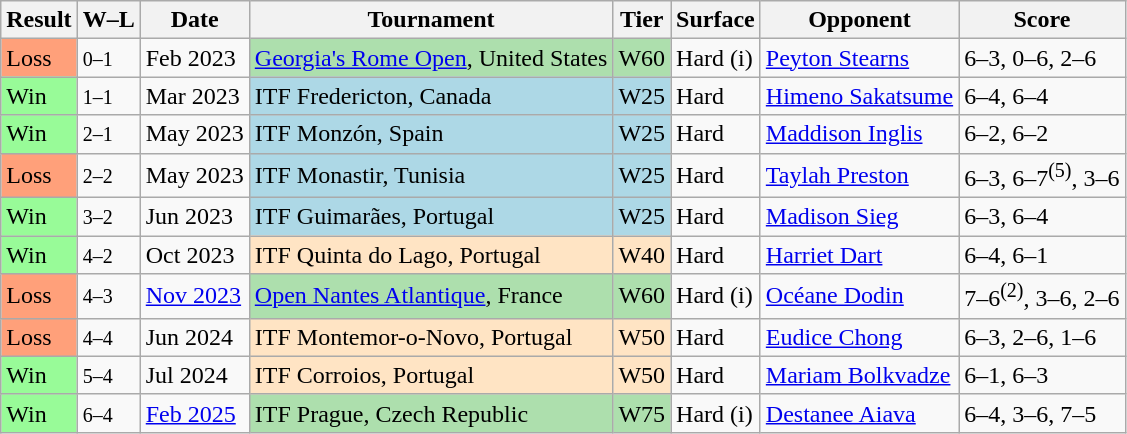<table class="sortable wikitable">
<tr>
<th>Result</th>
<th class="unsortable">W–L</th>
<th>Date</th>
<th>Tournament</th>
<th>Tier</th>
<th>Surface</th>
<th>Opponent</th>
<th class=unsortable>Score</th>
</tr>
<tr>
<td bgcolor=FFA07A>Loss</td>
<td><small>0–1</small></td>
<td>Feb 2023</td>
<td style="background:#addfad;"><a href='#'>Georgia's Rome Open</a>, United States</td>
<td style="background:#addfad;">W60</td>
<td>Hard (i)</td>
<td> <a href='#'>Peyton Stearns</a></td>
<td>6–3, 0–6, 2–6</td>
</tr>
<tr>
<td bgcolor=98FB98>Win</td>
<td><small>1–1</small></td>
<td>Mar 2023</td>
<td style="background:lightblue;">ITF Fredericton, Canada</td>
<td style="background:lightblue;">W25</td>
<td>Hard</td>
<td> <a href='#'>Himeno Sakatsume</a></td>
<td>6–4, 6–4</td>
</tr>
<tr>
<td bgcolor=98FB98>Win</td>
<td><small>2–1</small></td>
<td>May 2023</td>
<td style="background:lightblue;">ITF Monzón, Spain</td>
<td style="background:lightblue;">W25</td>
<td>Hard</td>
<td> <a href='#'>Maddison Inglis</a></td>
<td>6–2, 6–2</td>
</tr>
<tr>
<td bgcolor=FFA07A>Loss</td>
<td><small>2–2</small></td>
<td>May 2023</td>
<td style="background:lightblue;">ITF Monastir, Tunisia</td>
<td style="background:lightblue;">W25</td>
<td>Hard</td>
<td> <a href='#'>Taylah Preston</a></td>
<td>6–3, 6–7<sup>(5)</sup>, 3–6</td>
</tr>
<tr>
<td bgcolor=98FB98>Win</td>
<td><small>3–2</small></td>
<td>Jun 2023</td>
<td style="background:lightblue;">ITF Guimarães, Portugal</td>
<td style="background:lightblue;">W25</td>
<td>Hard</td>
<td> <a href='#'>Madison Sieg</a></td>
<td>6–3, 6–4</td>
</tr>
<tr>
<td bgcolor=98FB98>Win</td>
<td><small>4–2</small></td>
<td>Oct 2023</td>
<td style="background:#ffe4c4;">ITF Quinta do Lago, Portugal</td>
<td style="background:#ffe4c4;">W40</td>
<td>Hard</td>
<td> <a href='#'>Harriet Dart</a></td>
<td>6–4, 6–1</td>
</tr>
<tr>
<td bgcolor=FFA07A>Loss</td>
<td><small>4–3</small></td>
<td><a href='#'>Nov 2023</a></td>
<td style="background:#addfad;"><a href='#'>Open Nantes Atlantique</a>, France</td>
<td style="background:#addfad;">W60</td>
<td>Hard (i)</td>
<td> <a href='#'>Océane Dodin</a></td>
<td>7–6<sup>(2)</sup>, 3–6, 2–6</td>
</tr>
<tr>
<td bgcolor=FFA07A>Loss</td>
<td><small>4–4</small></td>
<td>Jun 2024</td>
<td style="background:#ffe4c4;">ITF Montemor-o-Novo, Portugal</td>
<td style="background:#ffe4c4;">W50</td>
<td>Hard</td>
<td> <a href='#'>Eudice Chong</a></td>
<td>6–3, 2–6, 1–6</td>
</tr>
<tr>
<td bgcolor=98FB98>Win</td>
<td><small>5–4</small></td>
<td>Jul 2024</td>
<td style="background:#ffe4c4;">ITF Corroios, Portugal</td>
<td style="background:#ffe4c4;">W50</td>
<td>Hard</td>
<td> <a href='#'>Mariam Bolkvadze</a></td>
<td>6–1, 6–3</td>
</tr>
<tr>
<td bgcolor=98FB98>Win</td>
<td><small>6–4</small></td>
<td><a href='#'>Feb 2025</a></td>
<td style="background:#addfad;">ITF Prague, Czech Republic</td>
<td style="background:#addfad;">W75</td>
<td>Hard (i)</td>
<td> <a href='#'>Destanee Aiava</a></td>
<td>6–4, 3–6, 7–5</td>
</tr>
</table>
